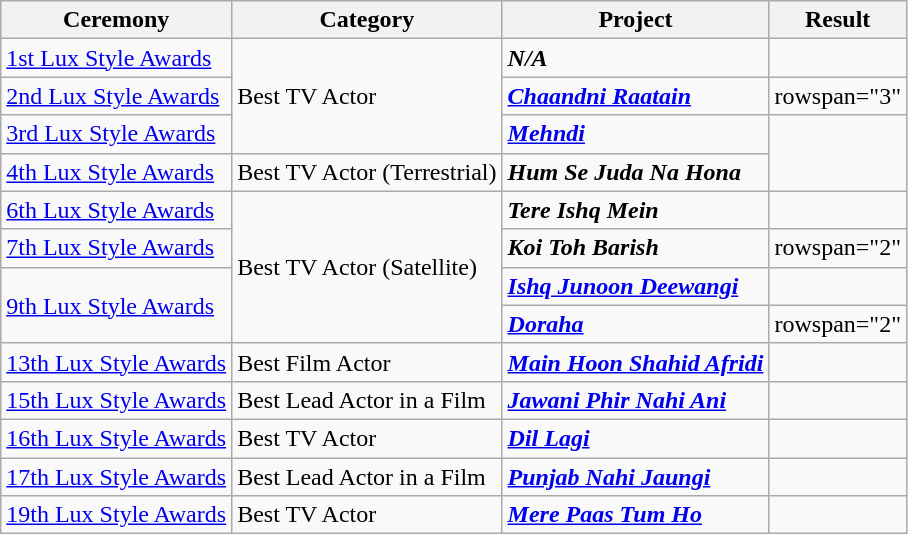<table class="wikitable style">
<tr>
<th>Ceremony</th>
<th>Category</th>
<th>Project</th>
<th>Result</th>
</tr>
<tr>
<td><a href='#'>1st Lux Style Awards</a></td>
<td rowspan="3">Best TV Actor</td>
<td><strong><em>N/A</em></strong></td>
<td></td>
</tr>
<tr>
<td><a href='#'>2nd Lux Style Awards</a></td>
<td><strong><em><a href='#'>Chaandni Raatain</a></em></strong></td>
<td>rowspan="3" </td>
</tr>
<tr>
<td><a href='#'>3rd Lux Style Awards</a></td>
<td><strong><em><a href='#'>Mehndi</a></em></strong></td>
</tr>
<tr>
<td><a href='#'>4th Lux Style Awards</a></td>
<td>Best TV Actor (Terrestrial)</td>
<td><strong><em>Hum Se Juda Na Hona</em></strong></td>
</tr>
<tr>
<td><a href='#'>6th Lux Style Awards</a></td>
<td rowspan="4">Best TV Actor (Satellite)</td>
<td><strong><em>Tere Ishq Mein</em></strong></td>
<td></td>
</tr>
<tr>
<td><a href='#'>7th Lux Style Awards</a></td>
<td><strong><em>Koi Toh Barish</em></strong></td>
<td>rowspan="2" </td>
</tr>
<tr>
<td rowspan="2"><a href='#'>9th Lux Style Awards</a></td>
<td><strong><em><a href='#'>Ishq Junoon Deewangi</a></em></strong></td>
</tr>
<tr>
<td><strong><em><a href='#'>Doraha</a></em></strong></td>
<td>rowspan="2" </td>
</tr>
<tr>
<td><a href='#'>13th Lux Style Awards</a></td>
<td>Best Film Actor</td>
<td><strong><em><a href='#'>Main Hoon Shahid Afridi</a></em></strong></td>
</tr>
<tr>
<td><a href='#'>15th Lux Style Awards</a></td>
<td>Best Lead Actor in a Film</td>
<td><strong><em><a href='#'>Jawani Phir Nahi Ani</a></em></strong></td>
<td></td>
</tr>
<tr>
<td><a href='#'>16th Lux Style Awards</a></td>
<td>Best TV Actor</td>
<td><strong><em><a href='#'>Dil Lagi</a></em></strong></td>
<td></td>
</tr>
<tr>
<td><a href='#'>17th Lux Style Awards</a></td>
<td>Best Lead Actor in a Film</td>
<td><strong><em><a href='#'>Punjab Nahi Jaungi</a></em></strong></td>
<td></td>
</tr>
<tr>
<td><a href='#'>19th Lux Style Awards</a></td>
<td>Best TV Actor</td>
<td><strong><em><a href='#'>Mere Paas Tum Ho</a></em></strong></td>
<td></td>
</tr>
</table>
